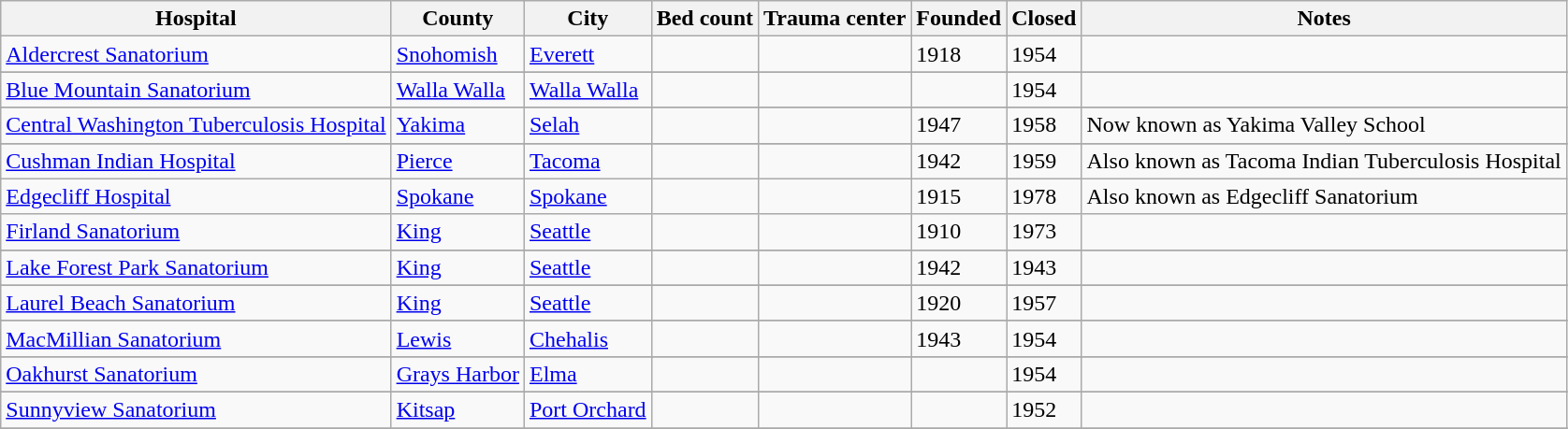<table class="wikitable sortable" border="1">
<tr>
<th>Hospital</th>
<th>County</th>
<th>City</th>
<th>Bed count</th>
<th>Trauma center</th>
<th>Founded</th>
<th>Closed</th>
<th>Notes</th>
</tr>
<tr>
<td><a href='#'>Aldercrest Sanatorium</a></td>
<td><a href='#'>Snohomish</a></td>
<td><a href='#'>Everett</a></td>
<td></td>
<td></td>
<td>1918</td>
<td>1954</td>
<td></td>
</tr>
<tr>
</tr>
<tr>
<td><a href='#'>Blue Mountain Sanatorium</a></td>
<td><a href='#'>Walla Walla</a></td>
<td><a href='#'>Walla Walla</a></td>
<td></td>
<td></td>
<td></td>
<td>1954</td>
<td></td>
</tr>
<tr>
</tr>
<tr>
<td><a href='#'>Central Washington Tuberculosis Hospital</a></td>
<td><a href='#'>Yakima</a></td>
<td><a href='#'>Selah</a></td>
<td></td>
<td></td>
<td>1947</td>
<td>1958</td>
<td>Now known as Yakima Valley School</td>
</tr>
<tr>
</tr>
<tr>
<td><a href='#'>Cushman Indian Hospital</a></td>
<td><a href='#'>Pierce</a></td>
<td><a href='#'>Tacoma</a></td>
<td></td>
<td></td>
<td>1942</td>
<td>1959</td>
<td>Also known as Tacoma Indian Tuberculosis Hospital</td>
</tr>
<tr>
<td><a href='#'>Edgecliff Hospital</a></td>
<td><a href='#'>Spokane</a></td>
<td><a href='#'>Spokane</a></td>
<td></td>
<td></td>
<td>1915</td>
<td>1978</td>
<td>Also known as Edgecliff Sanatorium</td>
</tr>
<tr>
<td><a href='#'>Firland Sanatorium</a></td>
<td><a href='#'>King</a></td>
<td><a href='#'>Seattle</a></td>
<td></td>
<td></td>
<td>1910</td>
<td>1973</td>
<td></td>
</tr>
<tr>
</tr>
<tr>
<td><a href='#'>Lake Forest Park Sanatorium</a></td>
<td><a href='#'>King</a></td>
<td><a href='#'>Seattle</a></td>
<td></td>
<td></td>
<td>1942</td>
<td>1943</td>
<td></td>
</tr>
<tr>
</tr>
<tr>
<td><a href='#'>Laurel Beach Sanatorium</a></td>
<td><a href='#'>King</a></td>
<td><a href='#'>Seattle</a></td>
<td></td>
<td></td>
<td>1920</td>
<td>1957</td>
<td></td>
</tr>
<tr>
</tr>
<tr>
<td><a href='#'>MacMillian Sanatorium</a></td>
<td><a href='#'>Lewis</a></td>
<td><a href='#'>Chehalis</a></td>
<td></td>
<td></td>
<td>1943</td>
<td>1954</td>
<td></td>
</tr>
<tr>
</tr>
<tr>
<td><a href='#'>Oakhurst Sanatorium</a></td>
<td><a href='#'>Grays Harbor</a></td>
<td><a href='#'>Elma</a></td>
<td></td>
<td></td>
<td></td>
<td>1954</td>
<td></td>
</tr>
<tr>
</tr>
<tr>
<td><a href='#'>Sunnyview Sanatorium</a></td>
<td><a href='#'>Kitsap</a></td>
<td><a href='#'>Port Orchard</a></td>
<td></td>
<td></td>
<td></td>
<td>1952</td>
<td></td>
</tr>
<tr>
</tr>
<tr>
</tr>
</table>
